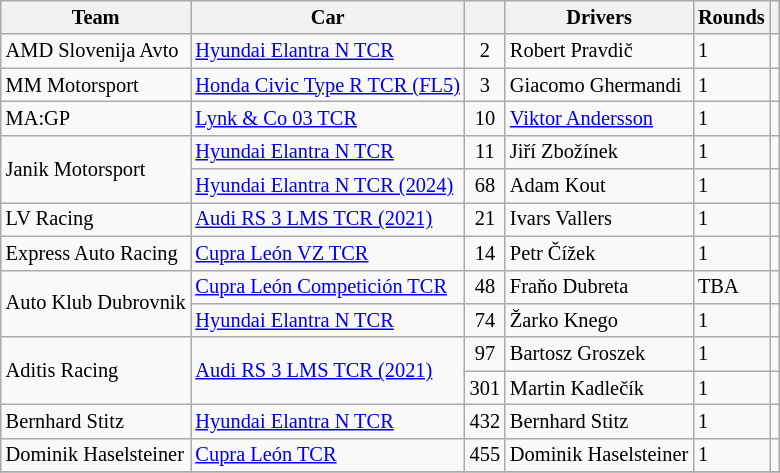<table class="wikitable" style="font-size: 85%;">
<tr>
<th>Team</th>
<th>Car</th>
<th></th>
<th>Drivers</th>
<th>Rounds</th>
<th></th>
</tr>
<tr>
<td> AMD Slovenija Avto</td>
<td><a href='#'>Hyundai Elantra N TCR</a></td>
<td align="center">2</td>
<td> Robert Pravdič</td>
<td>1</td>
<td></td>
</tr>
<tr>
<td> MM Motorsport</td>
<td><a href='#'>Honda Civic Type R TCR (FL5)</a></td>
<td align="center">3</td>
<td nowrap> Giacomo Ghermandi</td>
<td>1</td>
<td></td>
</tr>
<tr>
<td> MA:GP</td>
<td><a href='#'>Lynk & Co 03 TCR</a></td>
<td align="center">10</td>
<td> <a href='#'>Viktor Andersson</a></td>
<td>1</td>
<td></td>
</tr>
<tr>
<td rowspan="2"> Janik Motorsport</td>
<td rowspan="1"><a href='#'>Hyundai Elantra N TCR</a></td>
<td align="center">11</td>
<td> Jiří Zbožínek</td>
<td>1</td>
<td></td>
</tr>
<tr>
<td rowspan="1"><a href='#'>Hyundai Elantra N TCR (2024)</a></td>
<td align="center">68</td>
<td> Adam Kout</td>
<td>1</td>
<td></td>
</tr>
<tr>
<td> LV Racing</td>
<td><a href='#'>Audi RS 3 LMS TCR (2021)</a></td>
<td align="center">21</td>
<td> Ivars Vallers</td>
<td>1</td>
<td></td>
</tr>
<tr>
<td rowspan="1"> Express Auto Racing</td>
<td rowspan="1"><a href='#'>Cupra León VZ TCR</a></td>
<td align="center">14</td>
<td> Petr Čížek</td>
<td>1</td>
<td></td>
</tr>
<tr>
<td rowspan="2"> Auto Klub Dubrovnik</td>
<td><a href='#'>Cupra León Competición TCR</a></td>
<td align="center">48</td>
<td> Fraňo Dubreta</td>
<td>TBA</td>
<td></td>
</tr>
<tr>
<td><a href='#'>Hyundai Elantra N TCR</a></td>
<td align="center">74</td>
<td> Žarko Knego</td>
<td>1</td>
<td></td>
</tr>
<tr>
<td rowspan="2"> Aditis Racing</td>
<td rowspan="2"><a href='#'>Audi RS 3 LMS TCR (2021)</a></td>
<td align="center">97</td>
<td> Bartosz Groszek</td>
<td>1</td>
<td></td>
</tr>
<tr>
<td align="center">301</td>
<td> Martin Kadlečík</td>
<td>1</td>
<td></td>
</tr>
<tr>
<td> Bernhard Stitz</td>
<td><a href='#'>Hyundai Elantra N TCR</a></td>
<td align="center">432</td>
<td> Bernhard Stitz</td>
<td>1</td>
<td></td>
</tr>
<tr>
<td> Dominik Haselsteiner</td>
<td><a href='#'>Cupra León TCR</a></td>
<td align="center">455</td>
<td> Dominik Haselsteiner</td>
<td>1</td>
<td></td>
</tr>
<tr>
</tr>
</table>
